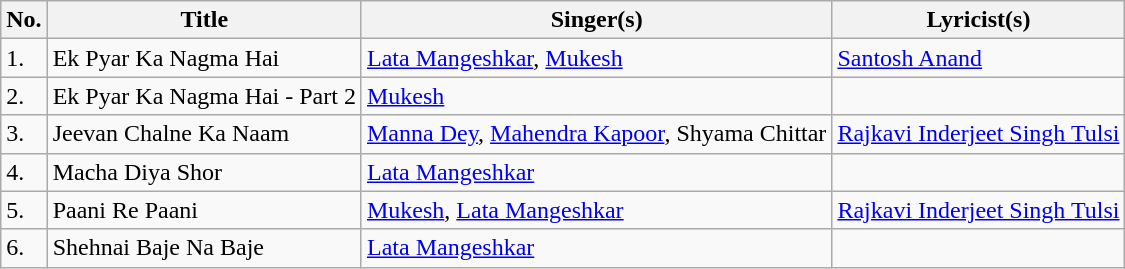<table class="wikitable">
<tr>
<th>No.</th>
<th>Title</th>
<th>Singer(s)</th>
<th>Lyricist(s)</th>
</tr>
<tr>
<td>1.</td>
<td>Ek Pyar Ka Nagma Hai</td>
<td><a href='#'>Lata Mangeshkar</a>, <a href='#'>Mukesh</a></td>
<td><a href='#'>Santosh Anand</a></td>
</tr>
<tr>
<td>2.</td>
<td>Ek Pyar Ka Nagma Hai - Part 2</td>
<td><a href='#'>Mukesh</a></td>
</tr>
<tr>
<td>3.</td>
<td>Jeevan Chalne Ka Naam</td>
<td><a href='#'>Manna Dey</a>, <a href='#'>Mahendra Kapoor</a>, Shyama Chittar</td>
<td><a href='#'>Rajkavi Inderjeet Singh Tulsi</a></td>
</tr>
<tr>
<td>4.</td>
<td>Macha Diya Shor</td>
<td><a href='#'>Lata Mangeshkar</a></td>
</tr>
<tr>
<td>5.</td>
<td>Paani Re Paani</td>
<td><a href='#'>Mukesh</a>, <a href='#'>Lata Mangeshkar</a></td>
<td><a href='#'>Rajkavi Inderjeet Singh Tulsi</a></td>
</tr>
<tr>
<td>6.</td>
<td>Shehnai Baje Na Baje</td>
<td><a href='#'>Lata Mangeshkar</a></td>
</tr>
</table>
